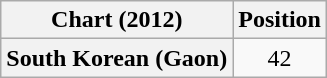<table class="wikitable plainrowheaders">
<tr>
<th scope="col">Chart (2012)</th>
<th scope="col">Position</th>
</tr>
<tr>
<th scope="row">South Korean (Gaon)</th>
<td style="text-align:center;">42</td>
</tr>
</table>
